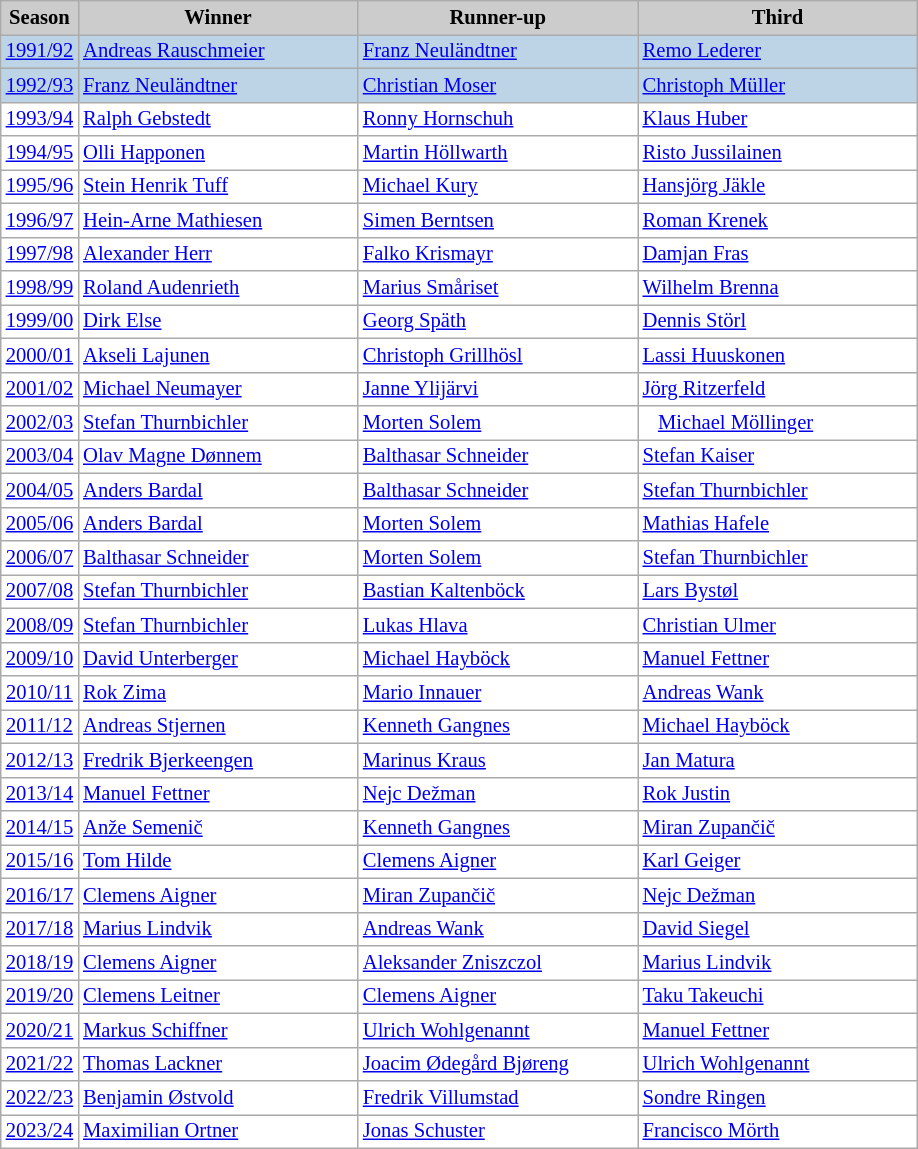<table class="wikitable plainrowheaders" style="background:#fff; font-size:86%; line-height:16px; border:grey solid 1px; border-collapse:collapse;">
<tr style="background:#ccc; text-align:center;">
<th style="background:#ccc;" width="40">Season</th>
<th style="background:#ccc;" width="180">Winner</th>
<th style="background:#ccc;" width="180">Runner-up</th>
<th style="background:#ccc;" width="180">Third</th>
</tr>
<tr bgcolor=#BCD4E6>
<td align=center><a href='#'>1991/92</a></td>
<td> <a href='#'>Andreas Rauschmeier</a></td>
<td> <a href='#'>Franz Neuländtner</a></td>
<td> <a href='#'>Remo Lederer</a></td>
</tr>
<tr bgcolor=#BCD4E6>
<td align=center><a href='#'>1992/93</a></td>
<td> <a href='#'>Franz Neuländtner</a></td>
<td> <a href='#'>Christian Moser</a></td>
<td> <a href='#'>Christoph Müller</a></td>
</tr>
<tr>
<td align=center><a href='#'>1993/94</a></td>
<td> <a href='#'>Ralph Gebstedt</a></td>
<td> <a href='#'>Ronny Hornschuh</a></td>
<td> <a href='#'>Klaus Huber</a></td>
</tr>
<tr>
<td align=center><a href='#'>1994/95</a></td>
<td> <a href='#'>Olli Happonen</a></td>
<td> <a href='#'>Martin Höllwarth</a></td>
<td> <a href='#'>Risto Jussilainen</a></td>
</tr>
<tr>
<td align=center><a href='#'>1995/96</a></td>
<td> <a href='#'>Stein Henrik Tuff</a></td>
<td> <a href='#'>Michael Kury</a></td>
<td> <a href='#'>Hansjörg Jäkle</a></td>
</tr>
<tr>
<td align=center><a href='#'>1996/97</a></td>
<td> <a href='#'>Hein-Arne Mathiesen</a></td>
<td> <a href='#'>Simen Berntsen</a></td>
<td> <a href='#'>Roman Krenek</a></td>
</tr>
<tr>
<td align=center><a href='#'>1997/98</a></td>
<td> <a href='#'>Alexander Herr</a></td>
<td> <a href='#'>Falko Krismayr</a></td>
<td> <a href='#'>Damjan Fras</a></td>
</tr>
<tr>
<td align=center><a href='#'>1998/99</a></td>
<td> <a href='#'>Roland Audenrieth</a></td>
<td> <a href='#'>Marius Småriset</a></td>
<td> <a href='#'>Wilhelm Brenna</a></td>
</tr>
<tr>
<td align=center><a href='#'>1999/00</a></td>
<td> <a href='#'>Dirk Else</a></td>
<td> <a href='#'>Georg Späth</a></td>
<td> <a href='#'>Dennis Störl</a></td>
</tr>
<tr>
<td align=center><a href='#'>2000/01</a></td>
<td> <a href='#'>Akseli Lajunen</a></td>
<td> <a href='#'>Christoph Grillhösl</a></td>
<td> <a href='#'>Lassi Huuskonen</a></td>
</tr>
<tr>
<td align=center><a href='#'>2001/02</a></td>
<td> <a href='#'>Michael Neumayer</a></td>
<td> <a href='#'>Janne Ylijärvi</a></td>
<td> <a href='#'>Jörg Ritzerfeld</a></td>
</tr>
<tr>
<td align=center><a href='#'>2002/03</a></td>
<td> <a href='#'>Stefan Thurnbichler</a></td>
<td> <a href='#'>Morten Solem</a></td>
<td>   <a href='#'>Michael Möllinger</a></td>
</tr>
<tr>
<td align=center><a href='#'>2003/04</a></td>
<td> <a href='#'>Olav Magne Dønnem</a></td>
<td> <a href='#'>Balthasar Schneider</a></td>
<td> <a href='#'>Stefan Kaiser</a></td>
</tr>
<tr>
<td align=center><a href='#'>2004/05</a></td>
<td> <a href='#'>Anders Bardal</a></td>
<td> <a href='#'>Balthasar Schneider</a></td>
<td> <a href='#'>Stefan Thurnbichler</a></td>
</tr>
<tr>
<td align=center><a href='#'>2005/06</a></td>
<td> <a href='#'>Anders Bardal</a></td>
<td> <a href='#'>Morten Solem</a></td>
<td> <a href='#'>Mathias Hafele</a></td>
</tr>
<tr>
<td align=center><a href='#'>2006/07</a></td>
<td> <a href='#'>Balthasar Schneider</a></td>
<td> <a href='#'>Morten Solem</a></td>
<td> <a href='#'>Stefan Thurnbichler</a></td>
</tr>
<tr>
<td align=center><a href='#'>2007/08</a></td>
<td> <a href='#'>Stefan Thurnbichler</a></td>
<td> <a href='#'>Bastian Kaltenböck</a></td>
<td> <a href='#'>Lars Bystøl</a></td>
</tr>
<tr>
<td align=center><a href='#'>2008/09</a></td>
<td> <a href='#'>Stefan Thurnbichler</a></td>
<td> <a href='#'>Lukas Hlava</a></td>
<td> <a href='#'>Christian Ulmer</a></td>
</tr>
<tr>
<td align=center><a href='#'>2009/10</a></td>
<td> <a href='#'>David Unterberger</a></td>
<td> <a href='#'>Michael Hayböck</a></td>
<td> <a href='#'>Manuel Fettner</a></td>
</tr>
<tr>
<td align=center><a href='#'>2010/11</a></td>
<td> <a href='#'>Rok Zima</a></td>
<td> <a href='#'>Mario Innauer</a></td>
<td> <a href='#'>Andreas Wank</a></td>
</tr>
<tr>
<td align=center><a href='#'>2011/12</a></td>
<td> <a href='#'>Andreas Stjernen</a></td>
<td> <a href='#'>Kenneth Gangnes</a></td>
<td> <a href='#'>Michael Hayböck</a></td>
</tr>
<tr>
<td align=center><a href='#'>2012/13</a></td>
<td> <a href='#'>Fredrik Bjerkeengen</a></td>
<td> <a href='#'>Marinus Kraus</a></td>
<td> <a href='#'>Jan Matura</a></td>
</tr>
<tr>
<td align=center><a href='#'>2013/14</a></td>
<td> <a href='#'>Manuel Fettner</a></td>
<td> <a href='#'>Nejc Dežman</a></td>
<td> <a href='#'>Rok Justin</a></td>
</tr>
<tr>
<td align=center><a href='#'>2014/15</a></td>
<td> <a href='#'>Anže Semenič</a></td>
<td> <a href='#'>Kenneth Gangnes</a></td>
<td> <a href='#'>Miran Zupančič</a></td>
</tr>
<tr>
<td align=center><a href='#'>2015/16</a></td>
<td> <a href='#'>Tom Hilde</a></td>
<td> <a href='#'>Clemens Aigner</a></td>
<td> <a href='#'>Karl Geiger</a></td>
</tr>
<tr>
<td align=center><a href='#'>2016/17</a></td>
<td> <a href='#'>Clemens Aigner</a></td>
<td> <a href='#'>Miran Zupančič</a></td>
<td> <a href='#'>Nejc Dežman</a></td>
</tr>
<tr>
<td align=center><a href='#'>2017/18</a></td>
<td> <a href='#'>Marius Lindvik</a></td>
<td> <a href='#'>Andreas Wank</a></td>
<td> <a href='#'>David Siegel</a></td>
</tr>
<tr>
<td align=center><a href='#'>2018/19</a></td>
<td> <a href='#'>Clemens Aigner</a></td>
<td> <a href='#'>Aleksander Zniszczol</a></td>
<td> <a href='#'>Marius Lindvik</a></td>
</tr>
<tr>
<td align=center><a href='#'>2019/20</a></td>
<td> <a href='#'>Clemens Leitner</a></td>
<td> <a href='#'>Clemens Aigner</a></td>
<td> <a href='#'>Taku Takeuchi</a></td>
</tr>
<tr>
<td align=center><a href='#'>2020/21</a></td>
<td> <a href='#'>Markus Schiffner</a></td>
<td> <a href='#'>Ulrich Wohlgenannt</a></td>
<td> <a href='#'>Manuel Fettner</a></td>
</tr>
<tr>
<td align=center><a href='#'>2021/22</a></td>
<td> <a href='#'>Thomas Lackner</a></td>
<td> <a href='#'>Joacim Ødegård Bjøreng</a></td>
<td> <a href='#'>Ulrich Wohlgenannt</a></td>
</tr>
<tr>
<td align=center><a href='#'>2022/23</a></td>
<td> <a href='#'>Benjamin Østvold</a></td>
<td> <a href='#'>Fredrik Villumstad</a></td>
<td> <a href='#'>Sondre Ringen</a></td>
</tr>
<tr>
<td align=center><a href='#'>2023/24</a></td>
<td> <a href='#'>Maximilian Ortner</a></td>
<td> <a href='#'>Jonas Schuster</a></td>
<td> <a href='#'>Francisco Mörth</a></td>
</tr>
</table>
